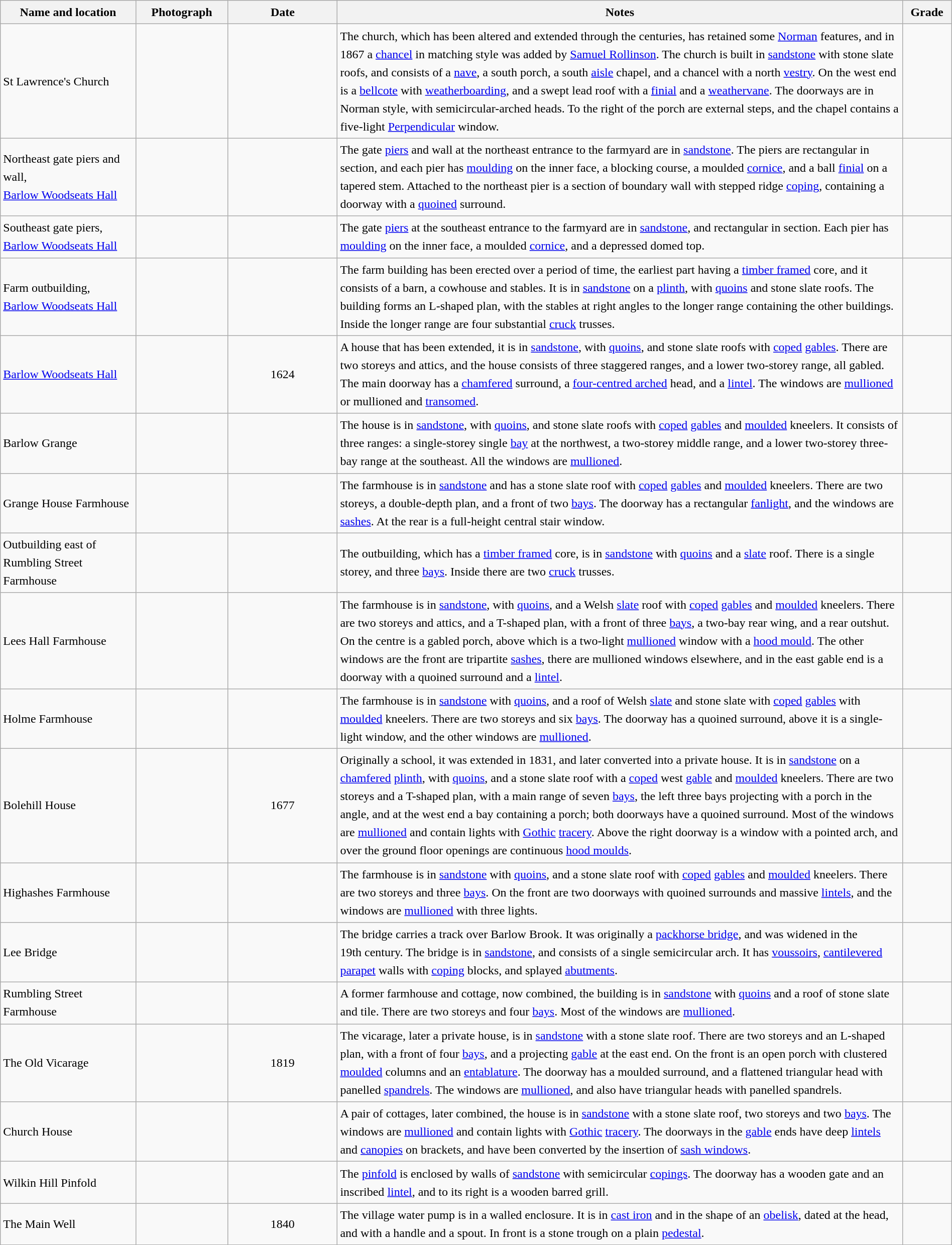<table class="wikitable sortable plainrowheaders" style="width:100%; border:0; text-align:left; line-height:150%;">
<tr>
<th scope="col"  style="width:150px">Name and location</th>
<th scope="col"  style="width:100px" class="unsortable">Photograph</th>
<th scope="col"  style="width:120px">Date</th>
<th scope="col"  style="width:650px" class="unsortable">Notes</th>
<th scope="col"  style="width:50px">Grade</th>
</tr>
<tr>
<td>St Lawrence's Church<br><small></small></td>
<td></td>
<td align="center"></td>
<td>The church, which has been altered and extended through the centuries, has retained some <a href='#'>Norman</a> features, and in 1867 a <a href='#'>chancel</a> in matching style was added by <a href='#'>Samuel Rollinson</a>.  The church is built in <a href='#'>sandstone</a> with stone slate roofs, and consists of a <a href='#'>nave</a>, a south porch, a south <a href='#'>aisle</a> chapel, and a chancel with a north <a href='#'>vestry</a>.  On the west end is a <a href='#'>bellcote</a> with <a href='#'>weatherboarding</a>, and a swept lead roof with a <a href='#'>finial</a> and a <a href='#'>weathervane</a>.  The doorways are in Norman style, with semicircular-arched heads.  To the right of the porch are external steps, and the chapel contains a five-light <a href='#'>Perpendicular</a> window.</td>
<td align="center" ></td>
</tr>
<tr>
<td>Northeast gate piers and wall,<br><a href='#'>Barlow Woodseats Hall</a><br><small></small></td>
<td></td>
<td align="center"></td>
<td>The gate <a href='#'>piers</a> and wall at the northeast entrance to the farmyard are in <a href='#'>sandstone</a>.  The piers are rectangular in section, and each pier has <a href='#'>moulding</a> on the inner face, a blocking course, a moulded <a href='#'>cornice</a>, and a ball <a href='#'>finial</a> on a tapered stem.  Attached to the northeast pier is a section of boundary wall with stepped ridge <a href='#'>coping</a>, containing a doorway with a <a href='#'>quoined</a> surround.</td>
<td align="center" ></td>
</tr>
<tr>
<td>Southeast gate piers,<br><a href='#'>Barlow Woodseats Hall</a><br><small></small></td>
<td></td>
<td align="center"></td>
<td>The gate <a href='#'>piers</a> at the southeast entrance to the farmyard are in <a href='#'>sandstone</a>, and rectangular in section.  Each pier has <a href='#'>moulding</a> on the inner face, a moulded <a href='#'>cornice</a>, and a depressed domed top.</td>
<td align="center" ></td>
</tr>
<tr>
<td>Farm outbuilding,<br><a href='#'>Barlow Woodseats Hall</a><br><small></small></td>
<td></td>
<td align="center"></td>
<td>The farm building has been erected over a period of time, the earliest part having a <a href='#'>timber framed</a> core, and it consists of a barn, a cowhouse and stables.  It is in <a href='#'>sandstone</a> on a <a href='#'>plinth</a>, with <a href='#'>quoins</a> and stone slate roofs.  The building forms an L-shaped plan, with the stables at right angles to the longer range containing the other buildings.  Inside the longer range are four substantial <a href='#'>cruck</a> trusses.</td>
<td align="center" ></td>
</tr>
<tr>
<td><a href='#'>Barlow Woodseats Hall</a><br><small></small></td>
<td></td>
<td align="center">1624</td>
<td>A house that has been extended, it is in <a href='#'>sandstone</a>, with <a href='#'>quoins</a>, and stone slate roofs with <a href='#'>coped</a> <a href='#'>gables</a>.  There are two storeys and attics, and the house consists of three staggered ranges, and a lower two-storey range, all gabled.  The main doorway has a <a href='#'>chamfered</a> surround, a <a href='#'>four-centred arched</a> head, and a <a href='#'>lintel</a>.  The windows are <a href='#'>mullioned</a> or mullioned and <a href='#'>transomed</a>.</td>
<td align="center" ></td>
</tr>
<tr>
<td>Barlow Grange<br><small></small></td>
<td></td>
<td align="center"></td>
<td>The house is in <a href='#'>sandstone</a>, with <a href='#'>quoins</a>, and stone slate roofs with <a href='#'>coped</a> <a href='#'>gables</a> and <a href='#'>moulded</a> kneelers.  It consists of three ranges: a single-storey single <a href='#'>bay</a> at the northwest, a two-storey middle range, and a lower two-storey three-bay range at the southeast.  All the windows are <a href='#'>mullioned</a>.</td>
<td align="center" ></td>
</tr>
<tr>
<td>Grange House Farmhouse<br><small></small></td>
<td></td>
<td align="center"></td>
<td>The farmhouse is in <a href='#'>sandstone</a> and has a stone slate roof with <a href='#'>coped</a> <a href='#'>gables</a> and <a href='#'>moulded</a> kneelers.  There are two storeys, a double-depth plan, and a front of two <a href='#'>bays</a>.  The doorway has a rectangular <a href='#'>fanlight</a>, and the windows are <a href='#'>sashes</a>.  At the rear is a full-height central stair window.</td>
<td align="center" ></td>
</tr>
<tr>
<td>Outbuilding east of Rumbling Street Farmhouse<br><small></small></td>
<td></td>
<td align="center"></td>
<td>The outbuilding, which has a <a href='#'>timber framed</a> core, is in <a href='#'>sandstone</a> with <a href='#'>quoins</a> and a <a href='#'>slate</a> roof.  There is a single storey, and three <a href='#'>bays</a>.  Inside there are two <a href='#'>cruck</a> trusses.</td>
<td align="center" ></td>
</tr>
<tr>
<td>Lees Hall Farmhouse<br><small></small></td>
<td></td>
<td align="center"></td>
<td>The farmhouse is in <a href='#'>sandstone</a>, with <a href='#'>quoins</a>, and a Welsh <a href='#'>slate</a> roof with <a href='#'>coped</a> <a href='#'>gables</a> and <a href='#'>moulded</a> kneelers.  There are two storeys and attics, and a T-shaped plan, with a front of three <a href='#'>bays</a>, a two-bay rear wing, and a rear outshut.  On the centre is a gabled porch, above which is a two-light <a href='#'>mullioned</a> window with a <a href='#'>hood mould</a>.  The other windows are the front are tripartite <a href='#'>sashes</a>, there are mullioned windows elsewhere, and in the east gable end is a doorway with a quoined surround and a <a href='#'>lintel</a>.</td>
<td align="center" ></td>
</tr>
<tr>
<td>Holme Farmhouse<br><small></small></td>
<td></td>
<td align="center"></td>
<td>The farmhouse is in <a href='#'>sandstone</a> with <a href='#'>quoins</a>, and a roof of Welsh <a href='#'>slate</a> and stone slate with <a href='#'>coped</a> <a href='#'>gables</a> with <a href='#'>moulded</a> kneelers.  There are two storeys and six <a href='#'>bays</a>.  The doorway has a quoined surround, above it is a single-light window, and the other windows are <a href='#'>mullioned</a>.</td>
<td align="center" ></td>
</tr>
<tr>
<td>Bolehill House<br><small></small></td>
<td></td>
<td align="center">1677</td>
<td>Originally a school, it was extended in 1831, and later converted into a private house.  It is in <a href='#'>sandstone</a> on a <a href='#'>chamfered</a> <a href='#'>plinth</a>, with <a href='#'>quoins</a>, and a stone slate roof with a <a href='#'>coped</a> west <a href='#'>gable</a> and <a href='#'>moulded</a> kneelers.  There are two storeys and a T-shaped plan, with a main range of seven <a href='#'>bays</a>, the left three bays projecting with a porch in the angle, and at the west end a bay containing a porch; both doorways have a quoined surround.  Most of the windows are <a href='#'>mullioned</a> and contain lights with <a href='#'>Gothic</a> <a href='#'>tracery</a>.  Above the right doorway is a window with a pointed arch, and over the ground floor openings are continuous <a href='#'>hood moulds</a>.</td>
<td align="center" ></td>
</tr>
<tr>
<td>Highashes Farmhouse<br><small></small></td>
<td></td>
<td align="center"></td>
<td>The farmhouse is in <a href='#'>sandstone</a> with <a href='#'>quoins</a>, and a stone slate roof with <a href='#'>coped</a> <a href='#'>gables</a> and <a href='#'>moulded</a> kneelers.  There are two storeys and three <a href='#'>bays</a>.  On the front are two doorways with quoined surrounds and massive <a href='#'>lintels</a>, and the windows are <a href='#'>mullioned</a> with three lights.</td>
<td align="center" ></td>
</tr>
<tr>
<td>Lee Bridge<br><small></small></td>
<td></td>
<td align="center"></td>
<td>The bridge carries a track over Barlow Brook.  It was originally a <a href='#'>packhorse bridge</a>, and was widened in the 19th century.  The bridge is in <a href='#'>sandstone</a>, and consists of a single semicircular arch.  It has <a href='#'>voussoirs</a>, <a href='#'>cantilevered</a> <a href='#'>parapet</a> walls with <a href='#'>coping</a> blocks, and splayed <a href='#'>abutments</a>.</td>
<td align="center" ></td>
</tr>
<tr>
<td>Rumbling Street Farmhouse<br><small></small></td>
<td></td>
<td align="center"></td>
<td>A former farmhouse and cottage, now combined, the building is in <a href='#'>sandstone</a> with <a href='#'>quoins</a> and a roof of stone slate and tile.  There are two storeys and four <a href='#'>bays</a>.  Most of the windows are <a href='#'>mullioned</a>.</td>
<td align="center" ></td>
</tr>
<tr>
<td>The Old Vicarage<br><small></small></td>
<td></td>
<td align="center">1819</td>
<td>The vicarage, later a private house, is in <a href='#'>sandstone</a> with a stone slate roof.  There are two storeys and an L-shaped plan, with a front of four <a href='#'>bays</a>, and a projecting <a href='#'>gable</a> at the east end.  On the front is an open porch with clustered <a href='#'>moulded</a> columns and an <a href='#'>entablature</a>.  The doorway has a moulded surround, and a flattened triangular head with panelled <a href='#'>spandrels</a>.  The windows are <a href='#'>mullioned</a>, and also have triangular heads with panelled spandrels.</td>
<td align="center" ></td>
</tr>
<tr>
<td>Church House<br><small></small></td>
<td></td>
<td align="center"></td>
<td>A pair of cottages, later combined, the house is in <a href='#'>sandstone</a> with a stone slate roof, two storeys and two <a href='#'>bays</a>.  The windows are <a href='#'>mullioned</a> and contain lights with <a href='#'>Gothic</a> <a href='#'>tracery</a>.  The doorways in the <a href='#'>gable</a> ends have deep <a href='#'>lintels</a> and <a href='#'>canopies</a> on brackets, and have been converted by the insertion of <a href='#'>sash windows</a>.</td>
<td align="center" ></td>
</tr>
<tr>
<td>Wilkin Hill Pinfold<br><small></small></td>
<td></td>
<td align="center"></td>
<td>The <a href='#'>pinfold</a> is enclosed by walls of <a href='#'>sandstone</a> with semicircular <a href='#'>copings</a>.  The doorway has a wooden gate and an inscribed <a href='#'>lintel</a>, and to its right is a wooden barred grill.</td>
<td align="center" ></td>
</tr>
<tr>
<td>The Main Well<br><small></small></td>
<td></td>
<td align="center">1840</td>
<td>The village water pump is in a walled enclosure.  It is in <a href='#'>cast iron</a> and in the shape of an <a href='#'>obelisk</a>, dated at the head, and with a handle and a spout.  In front is a stone trough on a plain <a href='#'>pedestal</a>.</td>
<td align="center" ></td>
</tr>
<tr>
</tr>
</table>
